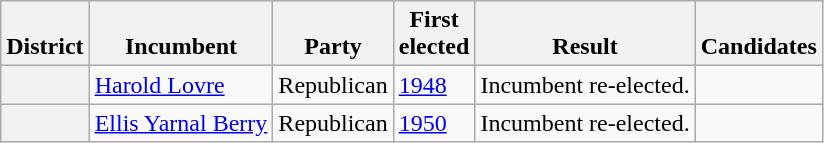<table class=wikitable>
<tr valign=bottom>
<th>District</th>
<th>Incumbent</th>
<th>Party</th>
<th>First<br>elected</th>
<th>Result</th>
<th>Candidates</th>
</tr>
<tr>
<th></th>
<td><a href='#'>Harold Lovre</a></td>
<td>Republican</td>
<td><a href='#'>1948</a></td>
<td>Incumbent re-elected.</td>
<td nowrap></td>
</tr>
<tr>
<th></th>
<td><a href='#'>Ellis Yarnal Berry</a></td>
<td>Republican</td>
<td><a href='#'>1950</a></td>
<td>Incumbent re-elected.</td>
<td nowrap></td>
</tr>
</table>
